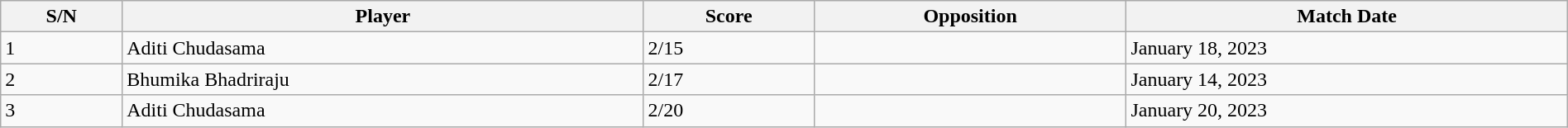<table style="width:100%;" class="wikitable">
<tr>
<th>S/N</th>
<th>Player</th>
<th>Score</th>
<th>Opposition</th>
<th>Match Date</th>
</tr>
<tr>
<td>1</td>
<td>Aditi Chudasama</td>
<td>2/15</td>
<td></td>
<td>January 18, 2023</td>
</tr>
<tr>
<td>2</td>
<td>Bhumika Bhadriraju</td>
<td>2/17</td>
<td></td>
<td>January 14, 2023</td>
</tr>
<tr>
<td>3</td>
<td>Aditi Chudasama</td>
<td>2/20</td>
<td></td>
<td>January 20, 2023</td>
</tr>
</table>
